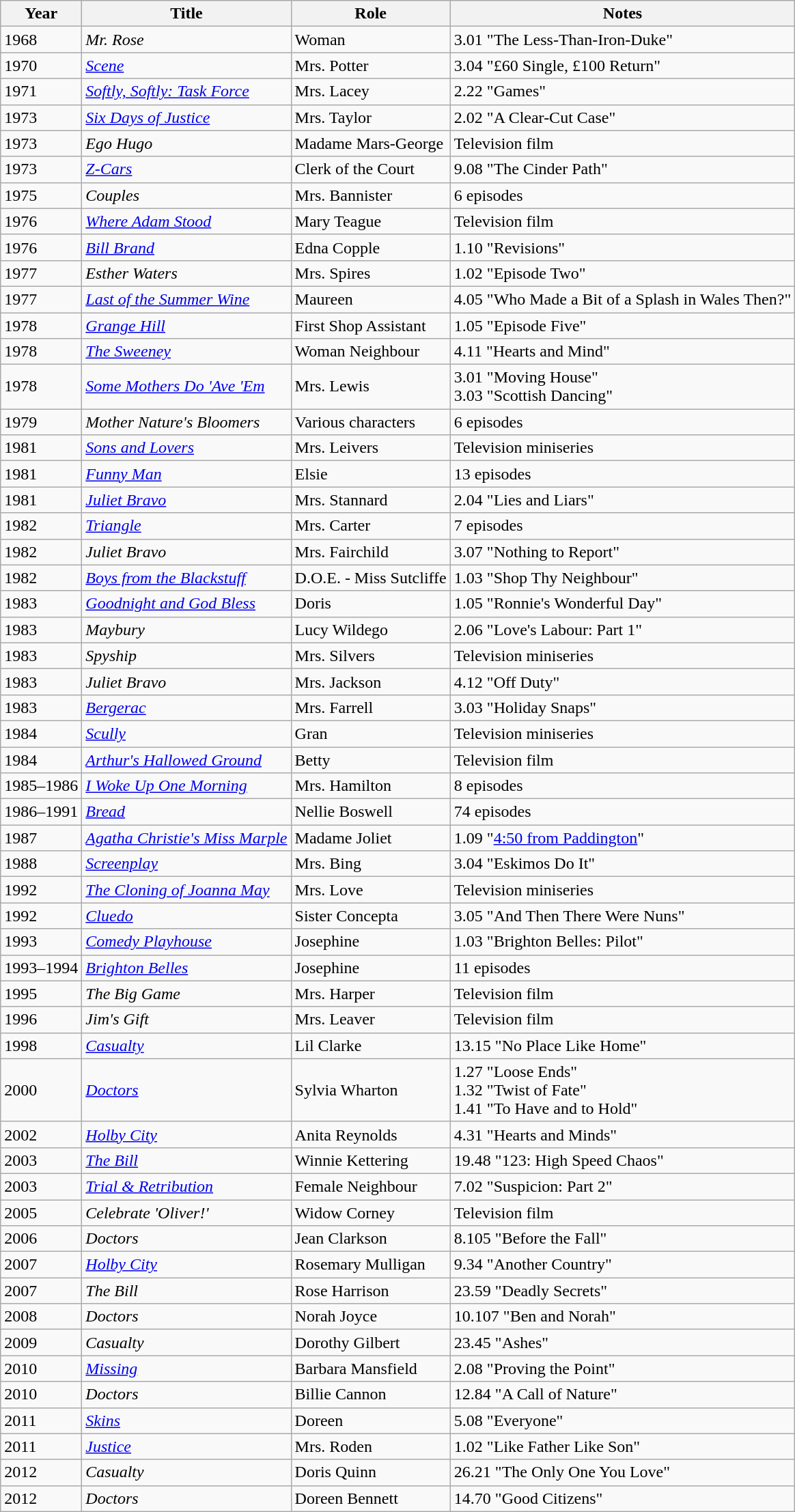<table class="wikitable">
<tr>
<th>Year</th>
<th>Title</th>
<th>Role</th>
<th>Notes</th>
</tr>
<tr>
<td>1968</td>
<td><em>Mr. Rose</em></td>
<td>Woman</td>
<td>3.01 "The Less-Than-Iron-Duke"</td>
</tr>
<tr>
<td>1970</td>
<td><em><a href='#'>Scene</a></em></td>
<td>Mrs. Potter</td>
<td>3.04 "£60 Single, £100 Return"</td>
</tr>
<tr>
<td>1971</td>
<td><em><a href='#'>Softly, Softly: Task Force</a></em></td>
<td>Mrs. Lacey</td>
<td>2.22 "Games"</td>
</tr>
<tr>
<td>1973</td>
<td><em><a href='#'>Six Days of Justice</a></em></td>
<td>Mrs. Taylor</td>
<td>2.02 "A Clear-Cut Case"</td>
</tr>
<tr>
<td>1973</td>
<td><em>Ego Hugo</em></td>
<td>Madame Mars-George</td>
<td>Television film</td>
</tr>
<tr>
<td>1973</td>
<td><em><a href='#'>Z-Cars</a></em></td>
<td>Clerk of the Court</td>
<td>9.08 "The Cinder Path"</td>
</tr>
<tr>
<td>1975</td>
<td><em>Couples</em></td>
<td>Mrs. Bannister</td>
<td>6 episodes</td>
</tr>
<tr>
<td>1976</td>
<td><em><a href='#'>Where Adam Stood</a></em></td>
<td>Mary Teague</td>
<td>Television film</td>
</tr>
<tr>
<td>1976</td>
<td><em><a href='#'>Bill Brand</a></em></td>
<td>Edna Copple</td>
<td>1.10 "Revisions"</td>
</tr>
<tr>
<td>1977</td>
<td><em>Esther Waters</em></td>
<td>Mrs. Spires</td>
<td>1.02 "Episode Two"</td>
</tr>
<tr>
<td>1977</td>
<td><em><a href='#'>Last of the Summer Wine</a></em></td>
<td>Maureen</td>
<td>4.05 "Who Made a Bit of a Splash in Wales Then?"</td>
</tr>
<tr>
<td>1978</td>
<td><em><a href='#'>Grange Hill</a></em></td>
<td>First Shop Assistant</td>
<td>1.05 "Episode Five"</td>
</tr>
<tr>
<td>1978</td>
<td><em><a href='#'>The Sweeney</a></em></td>
<td>Woman Neighbour</td>
<td>4.11 "Hearts and Mind"</td>
</tr>
<tr>
<td>1978</td>
<td><em><a href='#'>Some Mothers Do 'Ave 'Em</a></em></td>
<td>Mrs. Lewis</td>
<td>3.01 "Moving House"<br>3.03 "Scottish Dancing"</td>
</tr>
<tr>
<td>1979</td>
<td><em>Mother Nature's Bloomers</em></td>
<td>Various characters</td>
<td>6 episodes</td>
</tr>
<tr>
<td>1981</td>
<td><em><a href='#'>Sons and Lovers</a></em></td>
<td>Mrs. Leivers</td>
<td>Television miniseries</td>
</tr>
<tr>
<td>1981</td>
<td><em><a href='#'>Funny Man</a></em></td>
<td>Elsie</td>
<td>13 episodes</td>
</tr>
<tr>
<td>1981</td>
<td><em><a href='#'>Juliet Bravo</a></em></td>
<td>Mrs. Stannard</td>
<td>2.04 "Lies and Liars"</td>
</tr>
<tr>
<td>1982</td>
<td><em><a href='#'>Triangle</a></em></td>
<td>Mrs. Carter</td>
<td>7 episodes</td>
</tr>
<tr>
<td>1982</td>
<td><em>Juliet Bravo</em></td>
<td>Mrs. Fairchild</td>
<td>3.07 "Nothing to Report"</td>
</tr>
<tr>
<td>1982</td>
<td><em><a href='#'>Boys from the Blackstuff</a></em></td>
<td>D.O.E. - Miss Sutcliffe</td>
<td>1.03 "Shop Thy Neighbour"</td>
</tr>
<tr>
<td>1983</td>
<td><em><a href='#'>Goodnight and God Bless</a></em></td>
<td>Doris</td>
<td>1.05 "Ronnie's Wonderful Day"</td>
</tr>
<tr>
<td>1983</td>
<td><em>Maybury</em></td>
<td>Lucy Wildego</td>
<td>2.06 "Love's Labour: Part 1"</td>
</tr>
<tr>
<td>1983</td>
<td><em>Spyship</em></td>
<td>Mrs. Silvers</td>
<td>Television miniseries</td>
</tr>
<tr>
<td>1983</td>
<td><em>Juliet Bravo</em></td>
<td>Mrs. Jackson</td>
<td>4.12 "Off Duty"</td>
</tr>
<tr>
<td>1983</td>
<td><em><a href='#'>Bergerac</a></em></td>
<td>Mrs. Farrell</td>
<td>3.03 "Holiday Snaps"</td>
</tr>
<tr>
<td>1984</td>
<td><em><a href='#'>Scully</a></em></td>
<td>Gran</td>
<td>Television miniseries</td>
</tr>
<tr>
<td>1984</td>
<td><em><a href='#'>Arthur's Hallowed Ground</a></em></td>
<td>Betty</td>
<td>Television film</td>
</tr>
<tr>
<td>1985–1986</td>
<td><em><a href='#'>I Woke Up One Morning</a></em></td>
<td>Mrs. Hamilton</td>
<td>8 episodes</td>
</tr>
<tr>
<td>1986–1991</td>
<td><em><a href='#'>Bread</a></em></td>
<td>Nellie Boswell</td>
<td>74 episodes</td>
</tr>
<tr>
<td>1987</td>
<td><em><a href='#'>Agatha Christie's Miss Marple</a></em></td>
<td>Madame Joliet</td>
<td>1.09 "<a href='#'>4:50 from Paddington</a>"</td>
</tr>
<tr>
<td>1988</td>
<td><em><a href='#'>Screenplay</a></em></td>
<td>Mrs. Bing</td>
<td>3.04 "Eskimos Do It"</td>
</tr>
<tr>
<td>1992</td>
<td><em><a href='#'>The Cloning of Joanna May</a></em></td>
<td>Mrs. Love</td>
<td>Television miniseries</td>
</tr>
<tr>
<td>1992</td>
<td><em><a href='#'>Cluedo</a></em></td>
<td>Sister Concepta</td>
<td>3.05 "And Then There Were Nuns"</td>
</tr>
<tr>
<td>1993</td>
<td><em><a href='#'>Comedy Playhouse</a></em></td>
<td>Josephine</td>
<td>1.03 "Brighton Belles: Pilot"</td>
</tr>
<tr>
<td>1993–1994</td>
<td><em><a href='#'>Brighton Belles</a></em></td>
<td>Josephine</td>
<td>11 episodes</td>
</tr>
<tr>
<td>1995</td>
<td><em>The Big Game</em></td>
<td>Mrs. Harper</td>
<td>Television film</td>
</tr>
<tr>
<td>1996</td>
<td><em>Jim's Gift</em></td>
<td>Mrs. Leaver</td>
<td>Television film</td>
</tr>
<tr>
<td>1998</td>
<td><em><a href='#'>Casualty</a></em></td>
<td>Lil Clarke</td>
<td>13.15 "No Place Like Home"</td>
</tr>
<tr>
<td>2000</td>
<td><em><a href='#'>Doctors</a></em></td>
<td>Sylvia Wharton</td>
<td>1.27 "Loose Ends"<br>1.32 "Twist of Fate"<br>1.41 "To Have and to Hold"</td>
</tr>
<tr>
<td>2002</td>
<td><em><a href='#'>Holby City</a></em></td>
<td>Anita Reynolds</td>
<td>4.31 "Hearts and Minds"</td>
</tr>
<tr>
<td>2003</td>
<td><em><a href='#'>The Bill</a></em></td>
<td>Winnie Kettering</td>
<td>19.48 "123: High Speed Chaos"</td>
</tr>
<tr>
<td>2003</td>
<td><em><a href='#'>Trial & Retribution</a></em></td>
<td>Female Neighbour</td>
<td>7.02 "Suspicion: Part 2"</td>
</tr>
<tr>
<td>2005</td>
<td><em>Celebrate 'Oliver!' </em></td>
<td>Widow Corney</td>
<td>Television film</td>
</tr>
<tr>
<td>2006</td>
<td><em>Doctors</em></td>
<td>Jean Clarkson</td>
<td>8.105 "Before the Fall"</td>
</tr>
<tr>
<td>2007</td>
<td><em><a href='#'>Holby City</a></em></td>
<td>Rosemary Mulligan</td>
<td>9.34 "Another Country"</td>
</tr>
<tr>
<td>2007</td>
<td><em>The Bill</em></td>
<td>Rose Harrison</td>
<td>23.59 "Deadly Secrets"</td>
</tr>
<tr>
<td>2008</td>
<td><em>Doctors</em></td>
<td>Norah Joyce</td>
<td>10.107 "Ben and Norah"</td>
</tr>
<tr>
<td>2009</td>
<td><em>Casualty</em></td>
<td>Dorothy Gilbert</td>
<td>23.45 "Ashes"</td>
</tr>
<tr>
<td>2010</td>
<td><em><a href='#'>Missing</a></em></td>
<td>Barbara Mansfield</td>
<td>2.08 "Proving the Point"</td>
</tr>
<tr>
<td>2010</td>
<td><em>Doctors</em></td>
<td>Billie Cannon</td>
<td>12.84 "A Call of Nature"</td>
</tr>
<tr>
<td>2011</td>
<td><em><a href='#'>Skins</a></em></td>
<td>Doreen</td>
<td>5.08 "Everyone"</td>
</tr>
<tr>
<td>2011</td>
<td><em><a href='#'>Justice</a></em></td>
<td>Mrs. Roden</td>
<td>1.02 "Like Father Like Son"</td>
</tr>
<tr>
<td>2012</td>
<td><em>Casualty</em></td>
<td>Doris Quinn</td>
<td>26.21 "The Only One You Love"</td>
</tr>
<tr>
<td>2012</td>
<td><em>Doctors</em></td>
<td>Doreen Bennett</td>
<td>14.70 "Good Citizens"</td>
</tr>
</table>
